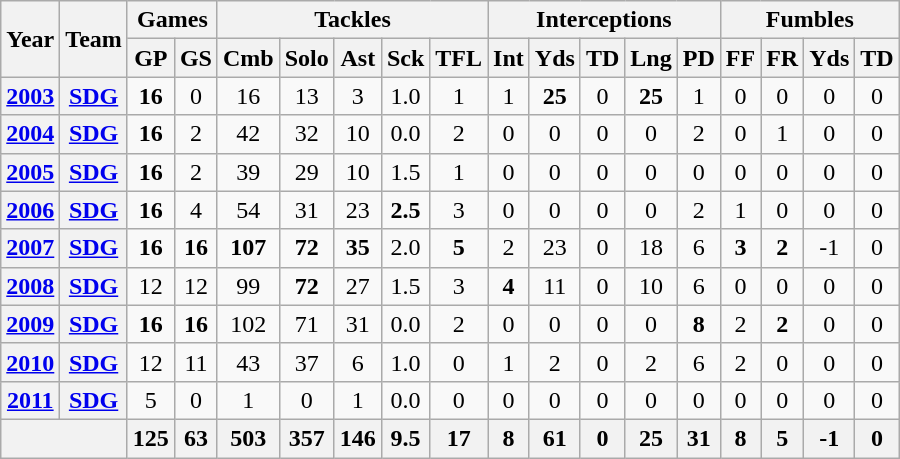<table class="wikitable" style="text-align:center">
<tr>
<th rowspan="2">Year</th>
<th rowspan="2">Team</th>
<th colspan="2">Games</th>
<th colspan="5">Tackles</th>
<th colspan="5">Interceptions</th>
<th colspan="4">Fumbles</th>
</tr>
<tr>
<th>GP</th>
<th>GS</th>
<th>Cmb</th>
<th>Solo</th>
<th>Ast</th>
<th>Sck</th>
<th>TFL</th>
<th>Int</th>
<th>Yds</th>
<th>TD</th>
<th>Lng</th>
<th>PD</th>
<th>FF</th>
<th>FR</th>
<th>Yds</th>
<th>TD</th>
</tr>
<tr>
<th><a href='#'>2003</a></th>
<th><a href='#'>SDG</a></th>
<td><strong>16</strong></td>
<td>0</td>
<td>16</td>
<td>13</td>
<td>3</td>
<td>1.0</td>
<td>1</td>
<td>1</td>
<td><strong>25</strong></td>
<td>0</td>
<td><strong>25</strong></td>
<td>1</td>
<td>0</td>
<td>0</td>
<td>0</td>
<td>0</td>
</tr>
<tr>
<th><a href='#'>2004</a></th>
<th><a href='#'>SDG</a></th>
<td><strong>16</strong></td>
<td>2</td>
<td>42</td>
<td>32</td>
<td>10</td>
<td>0.0</td>
<td>2</td>
<td>0</td>
<td>0</td>
<td>0</td>
<td>0</td>
<td>2</td>
<td>0</td>
<td>1</td>
<td>0</td>
<td>0</td>
</tr>
<tr>
<th><a href='#'>2005</a></th>
<th><a href='#'>SDG</a></th>
<td><strong>16</strong></td>
<td>2</td>
<td>39</td>
<td>29</td>
<td>10</td>
<td>1.5</td>
<td>1</td>
<td>0</td>
<td>0</td>
<td>0</td>
<td>0</td>
<td>0</td>
<td>0</td>
<td>0</td>
<td>0</td>
<td>0</td>
</tr>
<tr>
<th><a href='#'>2006</a></th>
<th><a href='#'>SDG</a></th>
<td><strong>16</strong></td>
<td>4</td>
<td>54</td>
<td>31</td>
<td>23</td>
<td><strong>2.5</strong></td>
<td>3</td>
<td>0</td>
<td>0</td>
<td>0</td>
<td>0</td>
<td>2</td>
<td>1</td>
<td>0</td>
<td>0</td>
<td>0</td>
</tr>
<tr>
<th><a href='#'>2007</a></th>
<th><a href='#'>SDG</a></th>
<td><strong>16</strong></td>
<td><strong>16</strong></td>
<td><strong>107</strong></td>
<td><strong>72</strong></td>
<td><strong>35</strong></td>
<td>2.0</td>
<td><strong>5</strong></td>
<td>2</td>
<td>23</td>
<td>0</td>
<td>18</td>
<td>6</td>
<td><strong>3</strong></td>
<td><strong>2</strong></td>
<td>-1</td>
<td>0</td>
</tr>
<tr>
<th><a href='#'>2008</a></th>
<th><a href='#'>SDG</a></th>
<td>12</td>
<td>12</td>
<td>99</td>
<td><strong>72</strong></td>
<td>27</td>
<td>1.5</td>
<td>3</td>
<td><strong>4</strong></td>
<td>11</td>
<td>0</td>
<td>10</td>
<td>6</td>
<td>0</td>
<td>0</td>
<td>0</td>
<td>0</td>
</tr>
<tr>
<th><a href='#'>2009</a></th>
<th><a href='#'>SDG</a></th>
<td><strong>16</strong></td>
<td><strong>16</strong></td>
<td>102</td>
<td>71</td>
<td>31</td>
<td>0.0</td>
<td>2</td>
<td>0</td>
<td>0</td>
<td>0</td>
<td>0</td>
<td><strong>8</strong></td>
<td>2</td>
<td><strong>2</strong></td>
<td>0</td>
<td>0</td>
</tr>
<tr>
<th><a href='#'>2010</a></th>
<th><a href='#'>SDG</a></th>
<td>12</td>
<td>11</td>
<td>43</td>
<td>37</td>
<td>6</td>
<td>1.0</td>
<td>0</td>
<td>1</td>
<td>2</td>
<td>0</td>
<td>2</td>
<td>6</td>
<td>2</td>
<td>0</td>
<td>0</td>
<td>0</td>
</tr>
<tr>
<th><a href='#'>2011</a></th>
<th><a href='#'>SDG</a></th>
<td>5</td>
<td>0</td>
<td>1</td>
<td>0</td>
<td>1</td>
<td>0.0</td>
<td>0</td>
<td>0</td>
<td>0</td>
<td>0</td>
<td>0</td>
<td>0</td>
<td>0</td>
<td>0</td>
<td>0</td>
<td>0</td>
</tr>
<tr>
<th colspan="2"></th>
<th>125</th>
<th>63</th>
<th>503</th>
<th>357</th>
<th>146</th>
<th>9.5</th>
<th>17</th>
<th>8</th>
<th>61</th>
<th>0</th>
<th>25</th>
<th>31</th>
<th>8</th>
<th>5</th>
<th>-1</th>
<th>0</th>
</tr>
</table>
